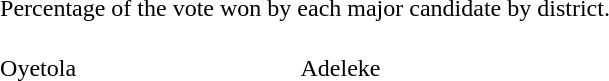<table align=center>
<tr>
<td colspan=2>Percentage of the vote won by each major candidate by district.</td>
</tr>
<tr>
<td><br>Oyetola<br></td>
<td><br>Adeleke<br> </td>
</tr>
</table>
